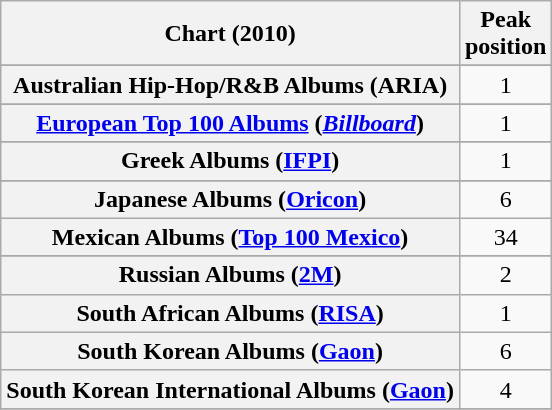<table class="wikitable plainrowheaders sortable" style="text-align:center;">
<tr>
<th scope="col">Chart (2010)</th>
<th scope="col">Peak<br>position</th>
</tr>
<tr>
</tr>
<tr>
<th scope="row">Australian Hip-Hop/R&B Albums (ARIA)</th>
<td>1</td>
</tr>
<tr>
</tr>
<tr>
</tr>
<tr>
</tr>
<tr>
</tr>
<tr>
</tr>
<tr>
</tr>
<tr>
</tr>
<tr>
<th scope="row"><a href='#'>European Top 100 Albums</a> (<em><a href='#'>Billboard</a></em>)</th>
<td>1</td>
</tr>
<tr>
</tr>
<tr>
</tr>
<tr>
</tr>
<tr>
<th scope="row">Greek Albums (<a href='#'>IFPI</a>)</th>
<td>1</td>
</tr>
<tr>
</tr>
<tr>
</tr>
<tr>
</tr>
<tr>
<th scope="row">Japanese Albums (<a href='#'>Oricon</a>)</th>
<td>6</td>
</tr>
<tr>
<th scope="row">Mexican Albums (<a href='#'>Top 100 Mexico</a>)</th>
<td>34</td>
</tr>
<tr>
</tr>
<tr>
</tr>
<tr>
</tr>
<tr>
<th scope="row">Russian Albums (<a href='#'>2M</a>)</th>
<td>2</td>
</tr>
<tr>
<th scope="row">South African Albums (<a href='#'>RISA</a>)</th>
<td>1</td>
</tr>
<tr>
<th scope="row">South Korean Albums (<a href='#'>Gaon</a>)</th>
<td>6</td>
</tr>
<tr>
<th scope="row">South Korean International Albums (<a href='#'>Gaon</a>)</th>
<td>4</td>
</tr>
<tr>
</tr>
<tr>
</tr>
<tr>
</tr>
<tr>
</tr>
<tr>
</tr>
<tr>
</tr>
<tr>
</tr>
<tr>
</tr>
</table>
